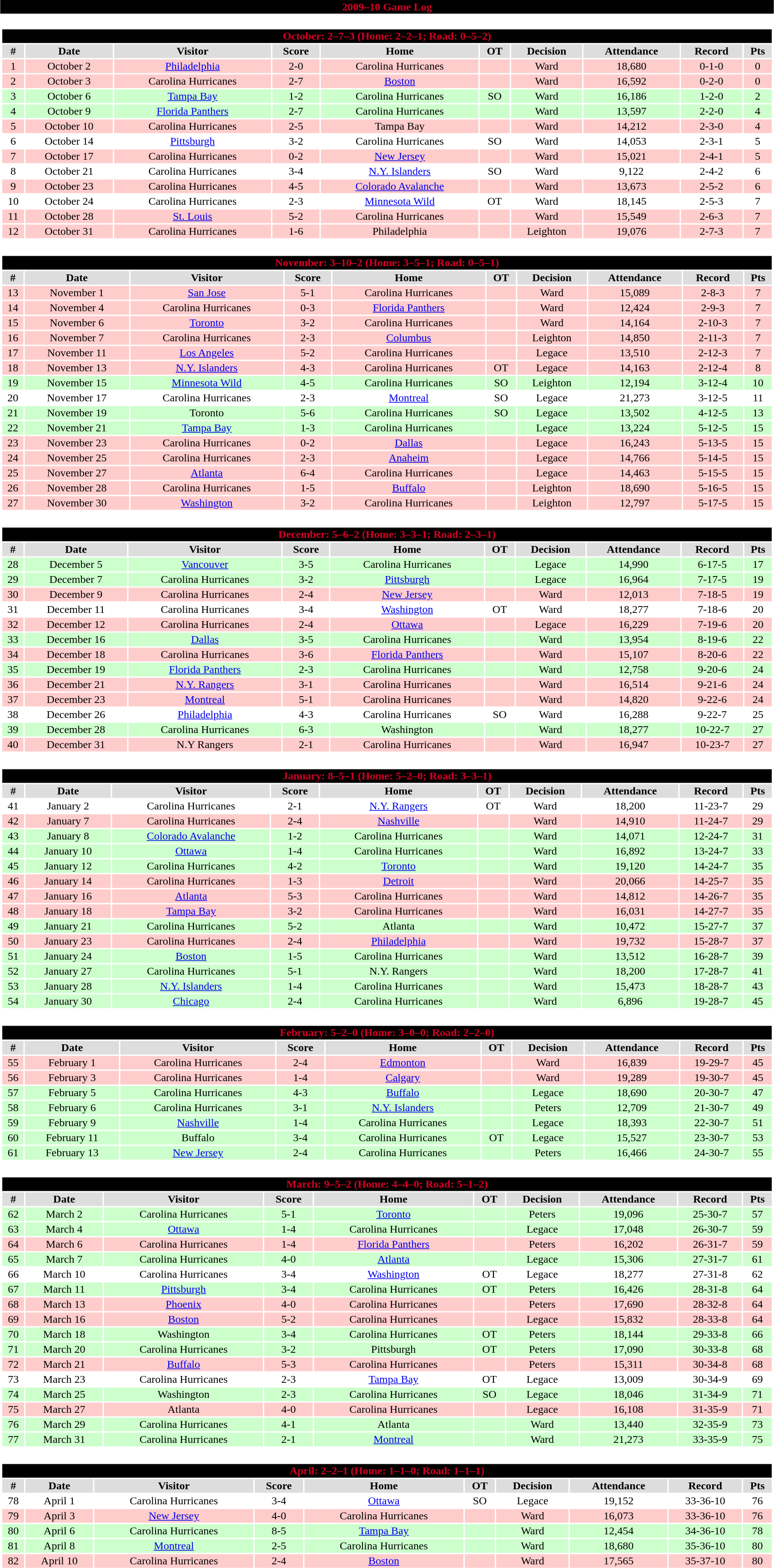<table class="toccolours"  style="width:90%; clear:both; margin:1.5em auto; text-align:center;">
<tr>
<th colspan=11 style="background:black;color:#d40026;">2009–10 Game Log</th>
</tr>
<tr>
<td colspan=11><br><table class="toccolours collapsible" style="width:100%;">
<tr>
<th colspan=11 style="background:black;color:#d40026;">October: 2–7–3 (Home: 2–2–1; Road: 0–5–2)</th>
</tr>
<tr style="text-align:center; background:#ddd;">
<td><strong>#</strong></td>
<td><strong>Date</strong></td>
<td><strong>Visitor</strong></td>
<td><strong>Score</strong></td>
<td><strong>Home</strong></td>
<td><strong>OT</strong></td>
<td><strong>Decision</strong></td>
<td><strong>Attendance</strong></td>
<td><strong>Record</strong></td>
<td><strong>Pts</strong></td>
</tr>
<tr style="text-align:center; background:#fcc;">
<td>1</td>
<td>October 2</td>
<td><a href='#'>Philadelphia</a></td>
<td>2-0</td>
<td>Carolina Hurricanes</td>
<td></td>
<td>Ward</td>
<td>18,680</td>
<td>0-1-0</td>
<td>0</td>
</tr>
<tr style="text-align:center; background:#fcc;">
<td>2</td>
<td>October 3</td>
<td>Carolina Hurricanes</td>
<td>2-7</td>
<td><a href='#'>Boston</a></td>
<td></td>
<td>Ward</td>
<td>16,592</td>
<td>0-2-0</td>
<td>0</td>
</tr>
<tr style="text-align:center; background:#cfc;">
<td>3</td>
<td>October 6</td>
<td><a href='#'>Tampa Bay</a></td>
<td>1-2</td>
<td>Carolina Hurricanes</td>
<td>SO</td>
<td>Ward</td>
<td>16,186</td>
<td>1-2-0</td>
<td>2</td>
</tr>
<tr style="text-align:center; background:#cfc;">
<td>4</td>
<td>October 9</td>
<td><a href='#'>Florida Panthers</a></td>
<td>2-7</td>
<td>Carolina Hurricanes</td>
<td></td>
<td>Ward</td>
<td>13,597</td>
<td>2-2-0</td>
<td>4</td>
</tr>
<tr style="text-align:center; background:#fcc;">
<td>5</td>
<td>October 10</td>
<td>Carolina Hurricanes</td>
<td>2-5</td>
<td Tampa Bay Lightning>Tampa Bay</td>
<td></td>
<td>Ward</td>
<td>14,212</td>
<td>2-3-0</td>
<td>4</td>
</tr>
<tr style="text-align:center;">
<td>6</td>
<td>October 14</td>
<td><a href='#'>Pittsburgh</a></td>
<td>3-2</td>
<td>Carolina Hurricanes</td>
<td>SO</td>
<td>Ward</td>
<td>14,053</td>
<td>2-3-1</td>
<td>5</td>
</tr>
<tr style="text-align:center; background:#fcc;">
<td>7</td>
<td>October 17</td>
<td>Carolina Hurricanes</td>
<td>0-2</td>
<td><a href='#'>New Jersey</a></td>
<td></td>
<td>Ward</td>
<td>15,021</td>
<td>2-4-1</td>
<td>5</td>
</tr>
<tr style="text-align:center;">
<td>8</td>
<td>October 21</td>
<td>Carolina Hurricanes</td>
<td>3-4</td>
<td><a href='#'>N.Y. Islanders</a></td>
<td>SO</td>
<td>Ward</td>
<td>9,122</td>
<td>2-4-2</td>
<td>6</td>
</tr>
<tr style="text-align:center; background:#fcc;">
<td>9</td>
<td>October 23</td>
<td>Carolina Hurricanes</td>
<td>4-5</td>
<td><a href='#'>Colorado Avalanche</a></td>
<td></td>
<td>Ward</td>
<td>13,673</td>
<td>2-5-2</td>
<td>6</td>
</tr>
<tr style="text-align:center;">
<td>10</td>
<td>October 24</td>
<td>Carolina Hurricanes</td>
<td>2-3</td>
<td><a href='#'>Minnesota Wild</a></td>
<td>OT</td>
<td>Ward</td>
<td>18,145</td>
<td>2-5-3</td>
<td>7</td>
</tr>
<tr style="text-align:center; background:#fcc;">
<td>11</td>
<td>October 28</td>
<td><a href='#'>St. Louis</a></td>
<td>5-2</td>
<td>Carolina Hurricanes</td>
<td></td>
<td>Ward</td>
<td>15,549</td>
<td>2-6-3</td>
<td>7</td>
</tr>
<tr style="text-align:center; background:#fcc;">
<td>12</td>
<td>October 31</td>
<td>Carolina Hurricanes</td>
<td>1-6</td>
<td Philadelphia Flyers>Philadelphia</td>
<td></td>
<td>Leighton</td>
<td>19,076</td>
<td>2-7-3</td>
<td>7</td>
</tr>
</table>
</td>
</tr>
<tr>
<td colspan=11><br><table class="toccolours collapsible" style="width:100%;">
<tr>
<th colspan=11 style="background:black;color:#d40026;">November: 3–10–2 (Home: 3–5–1; Road: 0–5–1)</th>
</tr>
<tr style="text-align:center; background:#ddd;">
<td><strong>#</strong></td>
<td><strong>Date</strong></td>
<td><strong>Visitor</strong></td>
<td><strong>Score</strong></td>
<td><strong>Home</strong></td>
<td><strong>OT</strong></td>
<td><strong>Decision</strong></td>
<td><strong>Attendance</strong></td>
<td><strong>Record</strong></td>
<td><strong>Pts</strong></td>
</tr>
<tr style="text-align:center; background:#fcc;">
<td>13</td>
<td>November 1</td>
<td><a href='#'>San Jose</a></td>
<td>5-1</td>
<td>Carolina Hurricanes</td>
<td></td>
<td>Ward</td>
<td>15,089</td>
<td>2-8-3</td>
<td>7</td>
</tr>
<tr style="text-align:center; background:#fcc;">
<td>14</td>
<td>November 4</td>
<td>Carolina Hurricanes</td>
<td>0-3</td>
<td><a href='#'>Florida Panthers</a></td>
<td></td>
<td>Ward</td>
<td>12,424</td>
<td>2-9-3</td>
<td>7</td>
</tr>
<tr style="text-align:center; background:#fcc;">
<td>15</td>
<td>November 6</td>
<td><a href='#'>Toronto</a></td>
<td>3-2</td>
<td>Carolina Hurricanes</td>
<td></td>
<td>Ward</td>
<td>14,164</td>
<td>2-10-3</td>
<td>7</td>
</tr>
<tr style="text-align:center; background:#fcc;">
<td>16</td>
<td>November 7</td>
<td>Carolina Hurricanes</td>
<td>2-3</td>
<td><a href='#'>Columbus</a></td>
<td></td>
<td>Leighton</td>
<td>14,850</td>
<td>2-11-3</td>
<td>7</td>
</tr>
<tr style="text-align:center; background:#fcc;">
<td>17</td>
<td>November 11</td>
<td><a href='#'>Los Angeles</a></td>
<td>5-2</td>
<td>Carolina Hurricanes</td>
<td></td>
<td>Legace</td>
<td>13,510</td>
<td>2-12-3</td>
<td>7</td>
</tr>
<tr style="text-align:center; background:#fcc;">
<td>18</td>
<td>November 13</td>
<td><a href='#'>N.Y. Islanders</a></td>
<td>4-3</td>
<td>Carolina Hurricanes</td>
<td>OT</td>
<td>Legace</td>
<td>14,163</td>
<td>2-12-4</td>
<td>8</td>
</tr>
<tr style="text-align:center; background:#cfc;">
<td>19</td>
<td>November 15</td>
<td><a href='#'>Minnesota Wild</a></td>
<td>4-5</td>
<td>Carolina Hurricanes</td>
<td>SO</td>
<td>Leighton</td>
<td>12,194</td>
<td>3-12-4</td>
<td>10</td>
</tr>
<tr style="text-align:center;">
<td>20</td>
<td>November 17</td>
<td>Carolina Hurricanes</td>
<td>2-3</td>
<td><a href='#'>Montreal</a></td>
<td>SO</td>
<td>Legace</td>
<td>21,273</td>
<td>3-12-5</td>
<td>11</td>
</tr>
<tr style="text-align:center; background:#cfc;">
<td>21</td>
<td>November 19</td>
<td Toronto Maple Leafs>Toronto</td>
<td>5-6</td>
<td>Carolina Hurricanes</td>
<td>SO</td>
<td>Legace</td>
<td>13,502</td>
<td>4-12-5</td>
<td>13</td>
</tr>
<tr style="text-align:center; background:#cfc;">
<td>22</td>
<td>November 21</td>
<td><a href='#'>Tampa Bay</a></td>
<td>1-3</td>
<td>Carolina Hurricanes</td>
<td></td>
<td>Legace</td>
<td>13,224</td>
<td>5-12-5</td>
<td>15</td>
</tr>
<tr style="text-align:center; background:#fcc;">
<td>23</td>
<td>November 23</td>
<td>Carolina Hurricanes</td>
<td>0-2</td>
<td><a href='#'>Dallas</a></td>
<td></td>
<td>Legace</td>
<td>16,243</td>
<td>5-13-5</td>
<td>15</td>
</tr>
<tr style="text-align:center; background:#fcc;">
<td>24</td>
<td>November 25</td>
<td>Carolina Hurricanes</td>
<td>2-3</td>
<td><a href='#'>Anaheim</a></td>
<td></td>
<td>Legace</td>
<td>14,766</td>
<td>5-14-5</td>
<td>15</td>
</tr>
<tr style="text-align:center; background:#fcc;">
<td>25</td>
<td>November 27</td>
<td><a href='#'>Atlanta</a></td>
<td>6-4</td>
<td>Carolina Hurricanes</td>
<td></td>
<td>Legace</td>
<td>14,463</td>
<td>5-15-5</td>
<td>15</td>
</tr>
<tr style="text-align:center; background:#fcc;">
<td>26</td>
<td>November 28</td>
<td>Carolina Hurricanes</td>
<td>1-5</td>
<td><a href='#'>Buffalo</a></td>
<td></td>
<td>Leighton</td>
<td>18,690</td>
<td>5-16-5</td>
<td>15</td>
</tr>
<tr style="text-align:center; background:#fcc;">
<td>27</td>
<td>November 30</td>
<td><a href='#'>Washington</a></td>
<td>3-2</td>
<td>Carolina Hurricanes</td>
<td></td>
<td>Leighton</td>
<td>12,797</td>
<td>5-17-5</td>
<td>15</td>
</tr>
</table>
</td>
</tr>
<tr>
<td colspan=11><br><table class="toccolours collapsible" style="width:100%;">
<tr>
<th colspan=11 style="background:black;color:#d40026;">December: 5–6–2 (Home: 3–3–1; Road: 2–3–1)</th>
</tr>
<tr style="text-align:center; background:#ddd;">
<td><strong>#</strong></td>
<td><strong>Date</strong></td>
<td><strong>Visitor</strong></td>
<td><strong>Score</strong></td>
<td><strong>Home</strong></td>
<td><strong>OT</strong></td>
<td><strong>Decision</strong></td>
<td><strong>Attendance</strong></td>
<td><strong>Record</strong></td>
<td><strong>Pts</strong></td>
</tr>
<tr style="text-align:center; background:#cfc;">
<td>28</td>
<td>December 5</td>
<td><a href='#'>Vancouver</a></td>
<td>3-5</td>
<td>Carolina Hurricanes</td>
<td></td>
<td>Legace</td>
<td>14,990</td>
<td>6-17-5</td>
<td>17</td>
</tr>
<tr style="text-align:center; background:#cfc;">
<td>29</td>
<td>December 7</td>
<td>Carolina Hurricanes</td>
<td>3-2</td>
<td><a href='#'>Pittsburgh</a></td>
<td></td>
<td>Legace</td>
<td>16,964</td>
<td>7-17-5</td>
<td>19</td>
</tr>
<tr style="text-align:center; background:#fcc;">
<td>30</td>
<td>December 9</td>
<td>Carolina Hurricanes</td>
<td>2-4</td>
<td><a href='#'>New Jersey</a></td>
<td></td>
<td>Ward</td>
<td>12,013</td>
<td>7-18-5</td>
<td>19</td>
</tr>
<tr style="text-align:center;">
<td>31</td>
<td>December 11</td>
<td>Carolina Hurricanes</td>
<td>3-4</td>
<td><a href='#'>Washington</a></td>
<td>OT</td>
<td>Ward</td>
<td>18,277</td>
<td>7-18-6</td>
<td>20</td>
</tr>
<tr style="text-align:center; background:#fcc;">
<td>32</td>
<td>December 12</td>
<td>Carolina Hurricanes</td>
<td>2-4</td>
<td><a href='#'>Ottawa</a></td>
<td></td>
<td>Legace</td>
<td>16,229</td>
<td>7-19-6</td>
<td>20</td>
</tr>
<tr style="text-align:center; background:#cfc;">
<td>33</td>
<td>December 16</td>
<td><a href='#'>Dallas</a></td>
<td>3-5</td>
<td>Carolina Hurricanes</td>
<td></td>
<td>Ward</td>
<td>13,954</td>
<td>8-19-6</td>
<td>22</td>
</tr>
<tr style="text-align:center; background:#fcc;">
<td>34</td>
<td>December 18</td>
<td>Carolina Hurricanes</td>
<td>3-6</td>
<td><a href='#'>Florida Panthers</a></td>
<td></td>
<td>Ward</td>
<td>15,107</td>
<td>8-20-6</td>
<td>22</td>
</tr>
<tr style="text-align:center; background:#cfc;">
<td>35</td>
<td>December 19</td>
<td><a href='#'>Florida Panthers</a></td>
<td>2-3</td>
<td>Carolina Hurricanes</td>
<td></td>
<td>Ward</td>
<td>12,758</td>
<td>9-20-6</td>
<td>24</td>
</tr>
<tr style="text-align:center; background:#fcc;">
<td>36</td>
<td>December 21</td>
<td><a href='#'>N.Y. Rangers</a></td>
<td>3-1</td>
<td>Carolina Hurricanes</td>
<td></td>
<td>Ward</td>
<td>16,514</td>
<td>9-21-6</td>
<td>24</td>
</tr>
<tr style="text-align:center; background:#fcc;">
<td>37</td>
<td>December 23</td>
<td><a href='#'>Montreal</a></td>
<td>5-1</td>
<td>Carolina Hurricanes</td>
<td></td>
<td>Ward</td>
<td>14,820</td>
<td>9-22-6</td>
<td>24</td>
</tr>
<tr style="text-align:center;">
<td>38</td>
<td>December 26</td>
<td><a href='#'>Philadelphia</a></td>
<td>4-3</td>
<td>Carolina Hurricanes</td>
<td>SO</td>
<td>Ward</td>
<td>16,288</td>
<td>9-22-7</td>
<td>25</td>
</tr>
<tr style="text-align:center; background:#cfc;">
<td>39</td>
<td>December 28</td>
<td>Carolina Hurricanes</td>
<td>6-3</td>
<td Washington Capitals>Washington</td>
<td></td>
<td>Ward</td>
<td>18,277</td>
<td>10-22-7</td>
<td>27</td>
</tr>
<tr style="text-align:center; background:#fcc;">
<td>40</td>
<td>December 31</td>
<td New York Rangers>N.Y Rangers</td>
<td>2-1</td>
<td>Carolina Hurricanes</td>
<td></td>
<td>Ward</td>
<td>16,947</td>
<td>10-23-7</td>
<td>27</td>
</tr>
</table>
</td>
</tr>
<tr>
<td colspan=11><br><table class="toccolours collapsible" style="width:100%;">
<tr>
<th colspan=11 style="background:black;color:#d40026;">January: 8–5–1 (Home: 5–2–0; Road: 3–3–1)</th>
</tr>
<tr style="text-align:center; background:#ddd;">
<td><strong>#</strong></td>
<td><strong>Date</strong></td>
<td><strong>Visitor</strong></td>
<td><strong>Score</strong></td>
<td><strong>Home</strong></td>
<td><strong>OT</strong></td>
<td><strong>Decision</strong></td>
<td><strong>Attendance</strong></td>
<td><strong>Record</strong></td>
<td><strong>Pts</strong></td>
</tr>
<tr style="text-align:center;">
<td>41</td>
<td>January 2</td>
<td>Carolina Hurricanes</td>
<td>2-1</td>
<td><a href='#'>N.Y. Rangers</a></td>
<td>OT</td>
<td>Ward</td>
<td>18,200</td>
<td>11-23-7</td>
<td>29</td>
</tr>
<tr style="text-align:center; background:#fcc;">
<td>42</td>
<td>January 7</td>
<td>Carolina Hurricanes</td>
<td>2-4</td>
<td><a href='#'>Nashville</a></td>
<td></td>
<td>Ward</td>
<td>14,910</td>
<td>11-24-7</td>
<td>29</td>
</tr>
<tr style="text-align:center; background:#cfc;">
<td>43</td>
<td>January 8</td>
<td><a href='#'>Colorado Avalanche</a></td>
<td>1-2</td>
<td>Carolina Hurricanes</td>
<td></td>
<td>Ward</td>
<td>14,071</td>
<td>12-24-7</td>
<td>31</td>
</tr>
<tr style="text-align:center; background:#cfc;">
<td>44</td>
<td>January 10</td>
<td><a href='#'>Ottawa</a></td>
<td>1-4</td>
<td>Carolina Hurricanes</td>
<td></td>
<td>Ward</td>
<td>16,892</td>
<td>13-24-7</td>
<td>33</td>
</tr>
<tr style="text-align:center; background:#cfc;">
<td>45</td>
<td>January 12</td>
<td>Carolina Hurricanes</td>
<td>4-2</td>
<td><a href='#'>Toronto</a></td>
<td></td>
<td>Ward</td>
<td>19,120</td>
<td>14-24-7</td>
<td>35</td>
</tr>
<tr style="text-align:center; background:#fcc;">
<td>46</td>
<td>January 14</td>
<td>Carolina Hurricanes</td>
<td>1-3</td>
<td><a href='#'>Detroit</a></td>
<td></td>
<td>Ward</td>
<td>20,066</td>
<td>14-25-7</td>
<td>35</td>
</tr>
<tr style="text-align:center; background:#fcc;">
<td>47</td>
<td>January 16</td>
<td><a href='#'>Atlanta</a></td>
<td>5-3</td>
<td>Carolina Hurricanes</td>
<td></td>
<td>Ward</td>
<td>14,812</td>
<td>14-26-7</td>
<td>35</td>
</tr>
<tr style="text-align:center; background:#fcc;">
<td>48</td>
<td>January 18</td>
<td><a href='#'>Tampa Bay</a></td>
<td>3-2</td>
<td>Carolina Hurricanes</td>
<td></td>
<td>Ward</td>
<td>16,031</td>
<td>14-27-7</td>
<td>35</td>
</tr>
<tr style="text-align:center; background:#cfc;">
<td>49</td>
<td>January 21</td>
<td>Carolina Hurricanes</td>
<td>5-2</td>
<td Atlanta Thrashers>Atlanta</td>
<td></td>
<td>Ward</td>
<td>10,472</td>
<td>15-27-7</td>
<td>37</td>
</tr>
<tr style="text-align:center; background:#fcc;">
<td>50</td>
<td>January 23</td>
<td>Carolina Hurricanes</td>
<td>2-4</td>
<td><a href='#'>Philadelphia</a></td>
<td></td>
<td>Ward</td>
<td>19,732</td>
<td>15-28-7</td>
<td>37</td>
</tr>
<tr style="text-align:center; background:#cfc;">
<td>51</td>
<td>January 24</td>
<td><a href='#'>Boston</a></td>
<td>1-5</td>
<td>Carolina Hurricanes</td>
<td></td>
<td>Ward</td>
<td>13,512</td>
<td>16-28-7</td>
<td>39</td>
</tr>
<tr style="text-align:center; background:#cfc;">
<td>52</td>
<td>January 27</td>
<td>Carolina Hurricanes</td>
<td>5-1</td>
<td New York Rangers>N.Y. Rangers</td>
<td></td>
<td>Ward</td>
<td>18,200</td>
<td>17-28-7</td>
<td>41</td>
</tr>
<tr style="text-align:center; background:#cfc;">
<td>53</td>
<td>January 28</td>
<td><a href='#'>N.Y. Islanders</a></td>
<td>1-4</td>
<td>Carolina Hurricanes</td>
<td></td>
<td>Ward</td>
<td>15,473</td>
<td>18-28-7</td>
<td>43</td>
</tr>
<tr style="text-align:center; background:#cfc;">
<td>54</td>
<td>January 30</td>
<td><a href='#'>Chicago</a></td>
<td>2-4</td>
<td>Carolina Hurricanes</td>
<td></td>
<td>Ward</td>
<td>6,896</td>
<td>19-28-7</td>
<td>45</td>
</tr>
</table>
</td>
</tr>
<tr>
<td colspan=11><br><table class="toccolours collapsible" style="width:100%;">
<tr>
<th colspan=11 style="background:black;color:#d40026;">February: 5–2–0 (Home: 3–0–0; Road: 2–2–0)</th>
</tr>
<tr style="text-align:center; background:#ddd;">
<td><strong>#</strong></td>
<td><strong>Date</strong></td>
<td><strong>Visitor</strong></td>
<td><strong>Score</strong></td>
<td><strong>Home</strong></td>
<td><strong>OT</strong></td>
<td><strong>Decision</strong></td>
<td><strong>Attendance</strong></td>
<td><strong>Record</strong></td>
<td><strong>Pts</strong></td>
</tr>
<tr style="text-align:center; background:#fcc;">
<td>55</td>
<td>February 1</td>
<td>Carolina Hurricanes</td>
<td>2-4</td>
<td><a href='#'>Edmonton</a></td>
<td></td>
<td>Ward</td>
<td>16,839</td>
<td>19-29-7</td>
<td>45</td>
</tr>
<tr style="text-align:center; background:#fcc;">
<td>56</td>
<td>February 3</td>
<td>Carolina Hurricanes</td>
<td>1-4</td>
<td><a href='#'>Calgary</a></td>
<td></td>
<td>Ward</td>
<td>19,289</td>
<td>19-30-7</td>
<td>45</td>
</tr>
<tr style="text-align:center; background:#cfc;">
<td>57</td>
<td>February 5</td>
<td>Carolina Hurricanes</td>
<td>4-3</td>
<td><a href='#'>Buffalo</a></td>
<td></td>
<td>Legace</td>
<td>18,690</td>
<td>20-30-7</td>
<td>47</td>
</tr>
<tr style="text-align:center; background:#cfc;">
<td>58</td>
<td>February 6</td>
<td>Carolina Hurricanes</td>
<td>3-1</td>
<td><a href='#'>N.Y. Islanders</a></td>
<td></td>
<td>Peters</td>
<td>12,709</td>
<td>21-30-7</td>
<td>49</td>
</tr>
<tr style="text-align:center; background:#cfc;">
<td>59</td>
<td>February 9</td>
<td><a href='#'>Nashville</a></td>
<td>1-4</td>
<td>Carolina Hurricanes</td>
<td></td>
<td>Legace</td>
<td>18,393</td>
<td>22-30-7</td>
<td>51</td>
</tr>
<tr style="text-align:center; background:#cfc;">
<td>60</td>
<td>February 11</td>
<td Buffalo Sabres>Buffalo</td>
<td>3-4</td>
<td>Carolina Hurricanes</td>
<td>OT</td>
<td>Legace</td>
<td>15,527</td>
<td>23-30-7</td>
<td>53</td>
</tr>
<tr style="text-align:center; background:#cfc;">
<td>61</td>
<td>February 13</td>
<td><a href='#'>New Jersey</a></td>
<td>2-4</td>
<td>Carolina Hurricanes</td>
<td></td>
<td>Peters</td>
<td>16,466</td>
<td>24-30-7</td>
<td>55</td>
</tr>
</table>
</td>
</tr>
<tr>
<td colspan=11><br><table class="toccolours collapsible" style="width:100%;">
<tr>
<th colspan=11 style="background:black;color:#d40026;">March: 9–5–2 (Home: 4–4–0; Road: 5–1–2)</th>
</tr>
<tr style="text-align:center; background:#ddd;">
<td><strong>#</strong></td>
<td><strong>Date</strong></td>
<td><strong>Visitor</strong></td>
<td><strong>Score</strong></td>
<td><strong>Home</strong></td>
<td><strong>OT</strong></td>
<td><strong>Decision</strong></td>
<td><strong>Attendance</strong></td>
<td><strong>Record</strong></td>
<td><strong>Pts</strong></td>
</tr>
<tr style="text-align:center; background:#cfc;">
<td>62</td>
<td>March 2</td>
<td>Carolina Hurricanes</td>
<td>5-1</td>
<td><a href='#'>Toronto</a></td>
<td></td>
<td>Peters</td>
<td>19,096</td>
<td>25-30-7</td>
<td>57</td>
</tr>
<tr style="text-align:center; background:#cfc;">
<td>63</td>
<td>March 4</td>
<td><a href='#'>Ottawa</a></td>
<td>1-4</td>
<td>Carolina Hurricanes</td>
<td></td>
<td>Legace</td>
<td>17,048</td>
<td>26-30-7</td>
<td>59</td>
</tr>
<tr style="text-align:center; background:#fcc;">
<td>64</td>
<td>March 6</td>
<td>Carolina Hurricanes</td>
<td>1-4</td>
<td><a href='#'>Florida Panthers</a></td>
<td></td>
<td>Peters</td>
<td>16,202</td>
<td>26-31-7</td>
<td>59</td>
</tr>
<tr style="text-align:center; background:#cfc;">
<td>65</td>
<td>March 7</td>
<td>Carolina Hurricanes</td>
<td>4-0</td>
<td><a href='#'>Atlanta</a></td>
<td></td>
<td>Legace</td>
<td>15,306</td>
<td>27-31-7</td>
<td>61</td>
</tr>
<tr style="text-align:center;">
<td>66</td>
<td>March 10</td>
<td>Carolina Hurricanes</td>
<td>3-4</td>
<td><a href='#'>Washington</a></td>
<td>OT</td>
<td>Legace</td>
<td>18,277</td>
<td>27-31-8</td>
<td>62</td>
</tr>
<tr style="text-align:center; background:#cfc;">
<td>67</td>
<td>March 11</td>
<td><a href='#'>Pittsburgh</a></td>
<td>3-4</td>
<td>Carolina Hurricanes</td>
<td>OT</td>
<td>Peters</td>
<td>16,426</td>
<td>28-31-8</td>
<td>64</td>
</tr>
<tr style="text-align:center; background:#fcc;">
<td>68</td>
<td>March 13</td>
<td><a href='#'>Phoenix</a></td>
<td>4-0</td>
<td>Carolina Hurricanes</td>
<td></td>
<td>Peters</td>
<td>17,690</td>
<td>28-32-8</td>
<td>64</td>
</tr>
<tr style="text-align:center; background:#fcc;">
<td>69</td>
<td>March 16</td>
<td><a href='#'>Boston</a></td>
<td>5-2</td>
<td>Carolina Hurricanes</td>
<td></td>
<td>Legace</td>
<td>15,832</td>
<td>28-33-8</td>
<td>64</td>
</tr>
<tr style="text-align:center; background:#cfc;">
<td>70</td>
<td>March 18</td>
<td Washington Capitals>Washington</td>
<td>3-4</td>
<td>Carolina Hurricanes</td>
<td>OT</td>
<td>Peters</td>
<td>18,144</td>
<td>29-33-8</td>
<td>66</td>
</tr>
<tr style="text-align:center; background:#cfc;">
<td>71</td>
<td>March 20</td>
<td>Carolina Hurricanes</td>
<td>3-2</td>
<td Pittsburgh Penguins>Pittsburgh</td>
<td>OT</td>
<td>Peters</td>
<td>17,090</td>
<td>30-33-8</td>
<td>68</td>
</tr>
<tr style="text-align:center; background:#fcc;">
<td>72</td>
<td>March 21</td>
<td><a href='#'>Buffalo</a></td>
<td>5-3</td>
<td>Carolina Hurricanes</td>
<td></td>
<td>Peters</td>
<td>15,311</td>
<td>30-34-8</td>
<td>68</td>
</tr>
<tr style="text-align:center;">
<td>73</td>
<td>March 23</td>
<td>Carolina Hurricanes</td>
<td>2-3</td>
<td><a href='#'>Tampa Bay</a></td>
<td>OT</td>
<td>Legace</td>
<td>13,009</td>
<td>30-34-9</td>
<td>69</td>
</tr>
<tr style="text-align:center; background:#cfc;">
<td>74</td>
<td>March 25</td>
<td Washington Capitals>Washington</td>
<td>2-3</td>
<td>Carolina Hurricanes</td>
<td>SO</td>
<td>Legace</td>
<td>18,046</td>
<td>31-34-9</td>
<td>71</td>
</tr>
<tr style="text-align:center; background:#fcc;">
<td>75</td>
<td>March 27</td>
<td Atlanta Thrashers>Atlanta</td>
<td>4-0</td>
<td>Carolina Hurricanes</td>
<td></td>
<td>Legace</td>
<td>16,108</td>
<td>31-35-9</td>
<td>71</td>
</tr>
<tr style="text-align:center; background:#cfc;">
<td>76</td>
<td>March 29</td>
<td>Carolina Hurricanes</td>
<td>4-1</td>
<td Atlanta Thrashers>Atlanta</td>
<td></td>
<td>Ward</td>
<td>13,440</td>
<td>32-35-9</td>
<td>73</td>
</tr>
<tr style="text-align:center; background:#cfc;">
<td>77</td>
<td>March 31</td>
<td>Carolina Hurricanes</td>
<td>2-1</td>
<td><a href='#'>Montreal</a></td>
<td></td>
<td>Ward</td>
<td>21,273</td>
<td>33-35-9</td>
<td>75</td>
</tr>
</table>
</td>
</tr>
<tr>
<td colspan=11><br><table class="toccolours collapsible" style="width:100%;">
<tr>
<th colspan=11 style="background:black;color:#d40026;">April: 2–2–1 (Home: 1–1–0; Road: 1–1–1)</th>
</tr>
<tr style="text-align:center; background:#ddd;">
<td><strong>#</strong></td>
<td><strong>Date</strong></td>
<td><strong>Visitor</strong></td>
<td><strong>Score</strong></td>
<td><strong>Home</strong></td>
<td><strong>OT</strong></td>
<td><strong>Decision</strong></td>
<td><strong>Attendance</strong></td>
<td><strong>Record</strong></td>
<td><strong>Pts</strong></td>
</tr>
<tr style="text-align:center;">
<td>78</td>
<td>April 1</td>
<td>Carolina Hurricanes</td>
<td>3-4</td>
<td><a href='#'>Ottawa</a></td>
<td>SO</td>
<td>Legace</td>
<td>19,152</td>
<td>33-36-10</td>
<td>76</td>
</tr>
<tr style="text-align:center; background:#fcc;">
<td>79</td>
<td>April 3</td>
<td><a href='#'>New Jersey</a></td>
<td>4-0</td>
<td>Carolina Hurricanes</td>
<td></td>
<td>Ward</td>
<td>16,073</td>
<td>33-36-10</td>
<td>76</td>
</tr>
<tr style="text-align:center; background:#cfc;">
<td>80</td>
<td>April 6</td>
<td>Carolina Hurricanes</td>
<td>8-5</td>
<td><a href='#'>Tampa Bay</a></td>
<td></td>
<td>Ward</td>
<td>12,454</td>
<td>34-36-10</td>
<td>78</td>
</tr>
<tr style="text-align:center; background:#cfc;">
<td>81</td>
<td>April 8</td>
<td><a href='#'>Montreal</a></td>
<td>2-5</td>
<td>Carolina Hurricanes</td>
<td></td>
<td>Ward</td>
<td>18,680</td>
<td>35-36-10</td>
<td>80</td>
</tr>
<tr style="text-align:center; background:#fcc;">
<td>82</td>
<td>April 10</td>
<td>Carolina Hurricanes</td>
<td>2-4</td>
<td><a href='#'>Boston</a></td>
<td></td>
<td>Ward</td>
<td>17,565</td>
<td>35-37-10</td>
<td>80</td>
</tr>
</table>
</td>
</tr>
</table>
